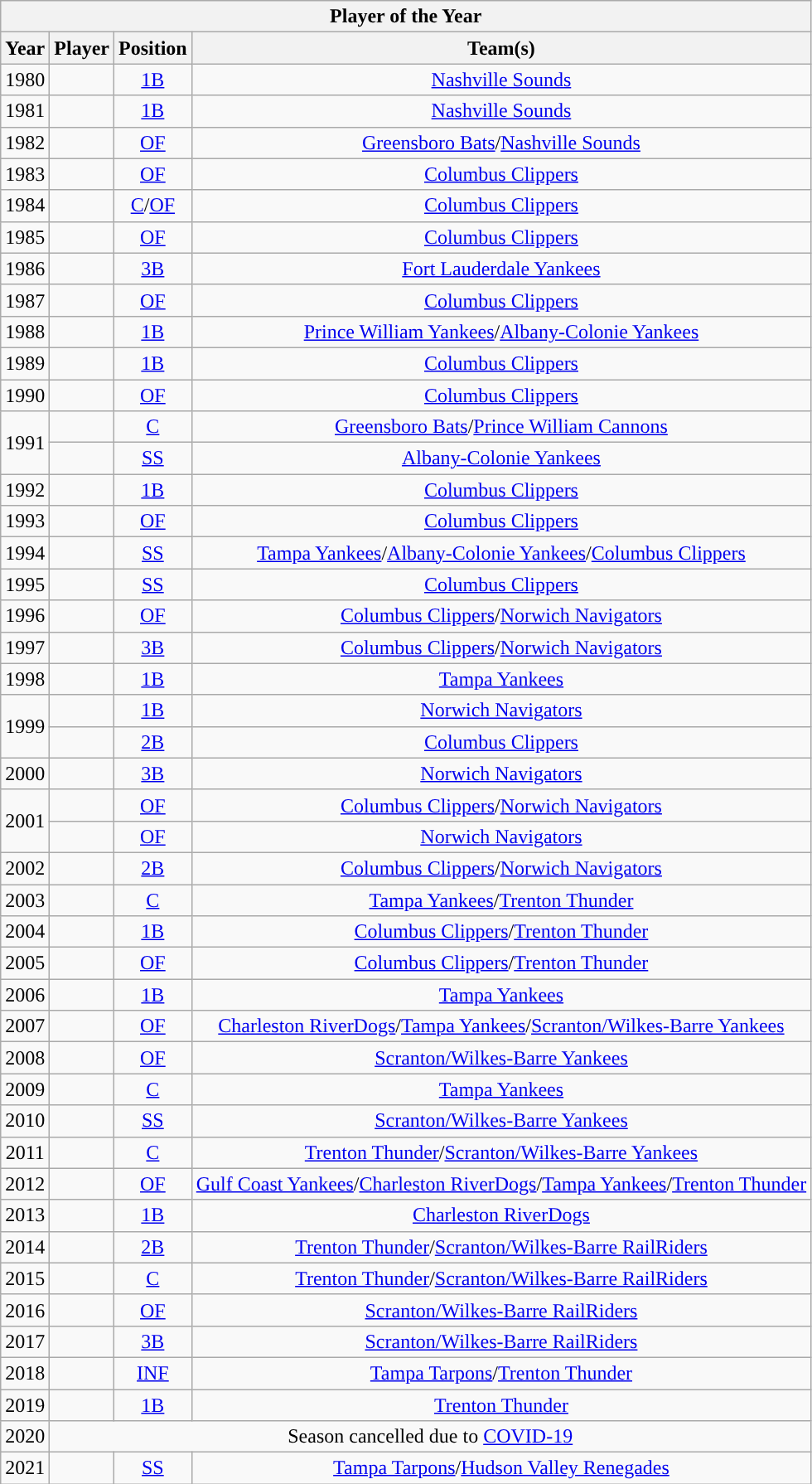<table class="wikitable" style="text-align:center;">
<tr>
<th colspan=4>Player of the Year</th>
</tr>
<tr>
<th>Year</th>
<th>Player</th>
<th>Position</th>
<th>Team(s)</th>
</tr>
<tr>
<td>1980</td>
<td></td>
<td><a href='#'>1B</a></td>
<td><a href='#'>Nashville Sounds</a></td>
</tr>
<tr>
<td>1981</td>
<td></td>
<td><a href='#'>1B</a></td>
<td><a href='#'>Nashville Sounds</a></td>
</tr>
<tr>
<td>1982</td>
<td></td>
<td><a href='#'>OF</a></td>
<td><a href='#'>Greensboro Bats</a>/<a href='#'>Nashville Sounds</a></td>
</tr>
<tr>
<td>1983</td>
<td></td>
<td><a href='#'>OF</a></td>
<td><a href='#'>Columbus Clippers</a></td>
</tr>
<tr>
<td>1984</td>
<td></td>
<td><a href='#'>C</a>/<a href='#'>OF</a></td>
<td><a href='#'>Columbus Clippers</a></td>
</tr>
<tr>
<td>1985</td>
<td></td>
<td><a href='#'>OF</a></td>
<td><a href='#'>Columbus Clippers</a></td>
</tr>
<tr>
<td>1986</td>
<td></td>
<td><a href='#'>3B</a></td>
<td><a href='#'>Fort Lauderdale Yankees</a></td>
</tr>
<tr>
<td>1987</td>
<td></td>
<td><a href='#'>OF</a></td>
<td><a href='#'>Columbus Clippers</a></td>
</tr>
<tr>
<td>1988</td>
<td></td>
<td><a href='#'>1B</a></td>
<td><a href='#'>Prince William Yankees</a>/<a href='#'>Albany-Colonie Yankees</a></td>
</tr>
<tr>
<td>1989</td>
<td></td>
<td><a href='#'>1B</a></td>
<td><a href='#'>Columbus Clippers</a></td>
</tr>
<tr>
<td>1990</td>
<td></td>
<td><a href='#'>OF</a></td>
<td><a href='#'>Columbus Clippers</a></td>
</tr>
<tr>
<td rowspan=2>1991</td>
<td></td>
<td><a href='#'>C</a></td>
<td><a href='#'>Greensboro Bats</a>/<a href='#'>Prince William Cannons</a></td>
</tr>
<tr>
<td></td>
<td><a href='#'>SS</a></td>
<td><a href='#'>Albany-Colonie Yankees</a></td>
</tr>
<tr>
<td>1992</td>
<td></td>
<td><a href='#'>1B</a></td>
<td><a href='#'>Columbus Clippers</a></td>
</tr>
<tr>
<td>1993</td>
<td></td>
<td><a href='#'>OF</a></td>
<td><a href='#'>Columbus Clippers</a></td>
</tr>
<tr>
<td>1994</td>
<td></td>
<td><a href='#'>SS</a></td>
<td><a href='#'>Tampa Yankees</a>/<a href='#'>Albany-Colonie Yankees</a>/<a href='#'>Columbus Clippers</a></td>
</tr>
<tr>
<td>1995</td>
<td></td>
<td><a href='#'>SS</a></td>
<td><a href='#'>Columbus Clippers</a></td>
</tr>
<tr>
<td>1996</td>
<td></td>
<td><a href='#'>OF</a></td>
<td><a href='#'>Columbus Clippers</a>/<a href='#'>Norwich Navigators</a></td>
</tr>
<tr>
<td>1997</td>
<td></td>
<td><a href='#'>3B</a></td>
<td><a href='#'>Columbus Clippers</a>/<a href='#'>Norwich Navigators</a></td>
</tr>
<tr>
<td>1998</td>
<td></td>
<td><a href='#'>1B</a></td>
<td><a href='#'>Tampa Yankees</a></td>
</tr>
<tr>
<td rowspan=2>1999</td>
<td></td>
<td><a href='#'>1B</a></td>
<td><a href='#'>Norwich Navigators</a></td>
</tr>
<tr>
<td></td>
<td><a href='#'>2B</a></td>
<td><a href='#'>Columbus Clippers</a></td>
</tr>
<tr>
<td>2000</td>
<td></td>
<td><a href='#'>3B</a></td>
<td><a href='#'>Norwich Navigators</a></td>
</tr>
<tr>
<td rowspan=2>2001</td>
<td></td>
<td><a href='#'>OF</a></td>
<td><a href='#'>Columbus Clippers</a>/<a href='#'>Norwich Navigators</a></td>
</tr>
<tr>
<td></td>
<td><a href='#'>OF</a></td>
<td><a href='#'>Norwich Navigators</a></td>
</tr>
<tr>
<td>2002</td>
<td></td>
<td><a href='#'>2B</a></td>
<td><a href='#'>Columbus Clippers</a>/<a href='#'>Norwich Navigators</a></td>
</tr>
<tr>
<td>2003</td>
<td></td>
<td><a href='#'>C</a></td>
<td><a href='#'>Tampa Yankees</a>/<a href='#'>Trenton Thunder</a></td>
</tr>
<tr>
<td>2004</td>
<td></td>
<td><a href='#'>1B</a></td>
<td><a href='#'>Columbus Clippers</a>/<a href='#'>Trenton Thunder</a></td>
</tr>
<tr>
<td>2005</td>
<td></td>
<td><a href='#'>OF</a></td>
<td><a href='#'>Columbus Clippers</a>/<a href='#'>Trenton Thunder</a></td>
</tr>
<tr>
<td>2006</td>
<td></td>
<td><a href='#'>1B</a></td>
<td><a href='#'>Tampa Yankees</a></td>
</tr>
<tr>
<td>2007</td>
<td></td>
<td><a href='#'>OF</a></td>
<td><a href='#'>Charleston RiverDogs</a>/<a href='#'>Tampa Yankees</a>/<a href='#'>Scranton/Wilkes-Barre Yankees</a></td>
</tr>
<tr>
<td>2008</td>
<td></td>
<td><a href='#'>OF</a></td>
<td><a href='#'>Scranton/Wilkes-Barre Yankees</a></td>
</tr>
<tr>
<td>2009</td>
<td></td>
<td><a href='#'>C</a></td>
<td><a href='#'>Tampa Yankees</a></td>
</tr>
<tr>
<td>2010</td>
<td></td>
<td><a href='#'>SS</a></td>
<td><a href='#'>Scranton/Wilkes-Barre Yankees</a></td>
</tr>
<tr>
<td>2011</td>
<td></td>
<td><a href='#'>C</a></td>
<td><a href='#'>Trenton Thunder</a>/<a href='#'>Scranton/Wilkes-Barre Yankees</a></td>
</tr>
<tr>
<td>2012</td>
<td></td>
<td><a href='#'>OF</a></td>
<td><a href='#'>Gulf Coast Yankees</a>/<a href='#'>Charleston RiverDogs</a>/<a href='#'>Tampa Yankees</a>/<a href='#'>Trenton Thunder</a></td>
</tr>
<tr>
<td>2013</td>
<td></td>
<td><a href='#'>1B</a></td>
<td><a href='#'>Charleston RiverDogs</a></td>
</tr>
<tr>
<td>2014</td>
<td></td>
<td><a href='#'>2B</a></td>
<td><a href='#'>Trenton Thunder</a>/<a href='#'>Scranton/Wilkes-Barre RailRiders</a></td>
</tr>
<tr>
<td>2015</td>
<td></td>
<td><a href='#'>C</a></td>
<td><a href='#'>Trenton Thunder</a>/<a href='#'>Scranton/Wilkes-Barre RailRiders</a></td>
</tr>
<tr>
<td>2016</td>
<td></td>
<td><a href='#'>OF</a></td>
<td><a href='#'>Scranton/Wilkes-Barre RailRiders</a></td>
</tr>
<tr>
<td>2017</td>
<td></td>
<td><a href='#'>3B</a></td>
<td><a href='#'>Scranton/Wilkes-Barre RailRiders</a></td>
</tr>
<tr>
<td>2018</td>
<td></td>
<td><a href='#'>INF</a></td>
<td><a href='#'>Tampa Tarpons</a>/<a href='#'>Trenton Thunder</a></td>
</tr>
<tr>
<td>2019</td>
<td></td>
<td><a href='#'>1B</a></td>
<td><a href='#'>Trenton Thunder</a></td>
</tr>
<tr>
<td>2020</td>
<td colspan=3>Season cancelled due to <a href='#'>COVID-19</a></td>
</tr>
<tr>
<td>2021</td>
<td></td>
<td><a href='#'>SS</a></td>
<td><a href='#'>Tampa Tarpons</a>/<a href='#'>Hudson Valley Renegades</a></td>
</tr>
</table>
